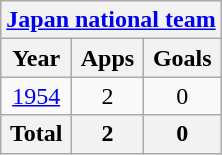<table class="wikitable" style="text-align:center">
<tr>
<th colspan=3><a href='#'>Japan national team</a></th>
</tr>
<tr>
<th>Year</th>
<th>Apps</th>
<th>Goals</th>
</tr>
<tr>
<td><a href='#'>1954</a></td>
<td>2</td>
<td>0</td>
</tr>
<tr>
<th>Total</th>
<th>2</th>
<th>0</th>
</tr>
</table>
